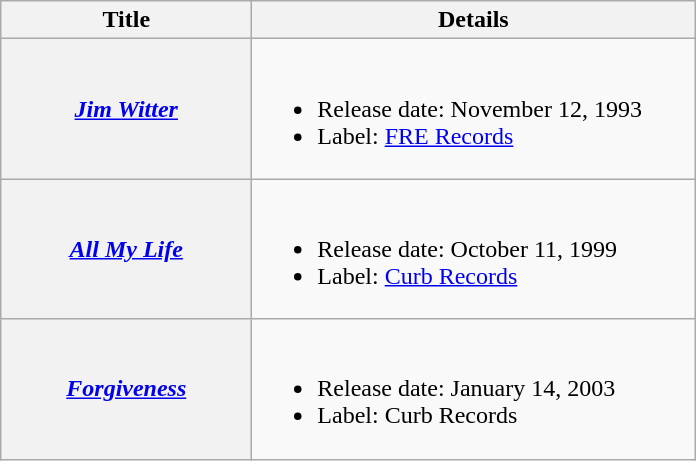<table class="wikitable plainrowheaders">
<tr>
<th style="width:10em;">Title</th>
<th style="width:18em;">Details</th>
</tr>
<tr>
<th scope="row"><em><a href='#'>Jim Witter</a></em></th>
<td><br><ul><li>Release date: November 12, 1993</li><li>Label: <a href='#'>FRE Records</a></li></ul></td>
</tr>
<tr>
<th scope="row"><em><a href='#'>All My Life</a></em></th>
<td><br><ul><li>Release date: October 11, 1999</li><li>Label: <a href='#'>Curb Records</a></li></ul></td>
</tr>
<tr>
<th scope="row"><em><a href='#'>Forgiveness</a></em></th>
<td><br><ul><li>Release date: January 14, 2003</li><li>Label: Curb Records</li></ul></td>
</tr>
</table>
